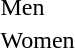<table>
<tr>
<td>Men</td>
<td></td>
<td></td>
<td></td>
</tr>
<tr>
<td>Women</td>
<td></td>
<td></td>
<td></td>
</tr>
</table>
